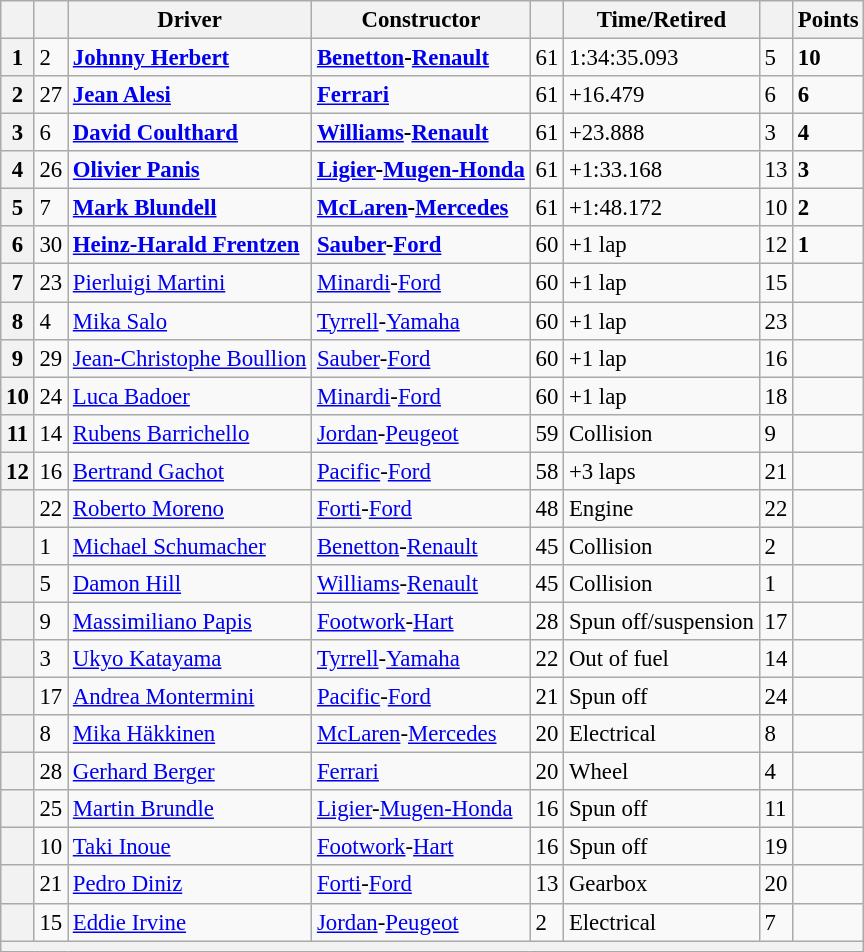<table class="wikitable" style="font-size: 95%;">
<tr>
<th scope="col"></th>
<th scope="col"></th>
<th scope="col">Driver</th>
<th scope="col">Constructor</th>
<th scope="col"></th>
<th scope="col">Time/Retired</th>
<th scope="col"></th>
<th scope="col">Points</th>
</tr>
<tr>
<th scope="row">1</th>
<td>2</td>
<td> <strong><a href='#'>Johnny Herbert</a></strong></td>
<td><strong><a href='#'>Benetton</a>-<a href='#'>Renault</a></strong></td>
<td>61</td>
<td>1:34:35.093</td>
<td>5</td>
<td><strong>10</strong></td>
</tr>
<tr>
<th scope="row">2</th>
<td>27</td>
<td> <strong><a href='#'>Jean Alesi</a></strong></td>
<td><strong><a href='#'>Ferrari</a></strong></td>
<td>61</td>
<td>+16.479</td>
<td>6</td>
<td><strong>6</strong></td>
</tr>
<tr>
<th scope="row">3</th>
<td>6</td>
<td> <strong><a href='#'>David Coulthard</a></strong></td>
<td><strong><a href='#'>Williams</a>-<a href='#'>Renault</a></strong></td>
<td>61</td>
<td>+23.888</td>
<td>3</td>
<td><strong>4</strong></td>
</tr>
<tr>
<th scope="row">4</th>
<td>26</td>
<td> <strong><a href='#'>Olivier Panis</a></strong></td>
<td><strong><a href='#'>Ligier</a>-<a href='#'>Mugen-Honda</a></strong></td>
<td>61</td>
<td>+1:33.168</td>
<td>13</td>
<td><strong>3</strong></td>
</tr>
<tr>
<th scope="row">5</th>
<td>7</td>
<td> <strong><a href='#'>Mark Blundell</a></strong></td>
<td><strong><a href='#'>McLaren</a>-<a href='#'>Mercedes</a></strong></td>
<td>61</td>
<td>+1:48.172</td>
<td>10</td>
<td><strong>2</strong></td>
</tr>
<tr>
<th scope="row">6</th>
<td>30</td>
<td> <strong><a href='#'>Heinz-Harald Frentzen</a></strong></td>
<td><strong><a href='#'>Sauber</a>-<a href='#'>Ford</a></strong></td>
<td>60</td>
<td>+1 lap</td>
<td>12</td>
<td><strong>1</strong></td>
</tr>
<tr>
<th scope="row">7</th>
<td>23</td>
<td> <a href='#'>Pierluigi Martini</a></td>
<td><a href='#'>Minardi</a>-<a href='#'>Ford</a></td>
<td>60</td>
<td>+1 lap</td>
<td>15</td>
<td> </td>
</tr>
<tr>
<th scope="row">8</th>
<td>4</td>
<td> <a href='#'>Mika Salo</a></td>
<td><a href='#'>Tyrrell</a>-<a href='#'>Yamaha</a></td>
<td>60</td>
<td>+1 lap</td>
<td>23</td>
<td> </td>
</tr>
<tr>
<th scope="row">9</th>
<td>29</td>
<td> <a href='#'>Jean-Christophe Boullion</a></td>
<td><a href='#'>Sauber</a>-<a href='#'>Ford</a></td>
<td>60</td>
<td>+1 lap</td>
<td>16</td>
<td> </td>
</tr>
<tr>
<th scope="row">10</th>
<td>24</td>
<td> <a href='#'>Luca Badoer</a></td>
<td><a href='#'>Minardi</a>-<a href='#'>Ford</a></td>
<td>60</td>
<td>+1 lap</td>
<td>18</td>
<td> </td>
</tr>
<tr>
<th scope="row">11</th>
<td>14</td>
<td> <a href='#'>Rubens Barrichello</a></td>
<td><a href='#'>Jordan</a>-<a href='#'>Peugeot</a></td>
<td>59</td>
<td>Collision</td>
<td>9</td>
<td> </td>
</tr>
<tr>
<th scope="row">12</th>
<td>16</td>
<td> <a href='#'>Bertrand Gachot</a></td>
<td><a href='#'>Pacific</a>-<a href='#'>Ford</a></td>
<td>58</td>
<td>+3 laps</td>
<td>21</td>
<td> </td>
</tr>
<tr>
<th scope="row"></th>
<td>22</td>
<td> <a href='#'>Roberto Moreno</a></td>
<td><a href='#'>Forti</a>-<a href='#'>Ford</a></td>
<td>48</td>
<td>Engine</td>
<td>22</td>
<td> </td>
</tr>
<tr>
<th scope="row"></th>
<td>1</td>
<td> <a href='#'>Michael Schumacher</a></td>
<td><a href='#'>Benetton</a>-<a href='#'>Renault</a></td>
<td>45</td>
<td>Collision</td>
<td>2</td>
<td> </td>
</tr>
<tr>
<th scope="row"></th>
<td>5</td>
<td> <a href='#'>Damon Hill</a></td>
<td><a href='#'>Williams</a>-<a href='#'>Renault</a></td>
<td>45</td>
<td>Collision</td>
<td>1</td>
<td> </td>
</tr>
<tr>
<th scope="row"></th>
<td>9</td>
<td> <a href='#'>Massimiliano Papis</a></td>
<td><a href='#'>Footwork</a>-<a href='#'>Hart</a></td>
<td>28</td>
<td>Spun off/suspension</td>
<td>17</td>
<td> </td>
</tr>
<tr>
<th scope="row"></th>
<td>3</td>
<td> <a href='#'>Ukyo Katayama</a></td>
<td><a href='#'>Tyrrell</a>-<a href='#'>Yamaha</a></td>
<td>22</td>
<td>Out of fuel</td>
<td>14</td>
<td> </td>
</tr>
<tr>
<th scope="row"></th>
<td>17</td>
<td> <a href='#'>Andrea Montermini</a></td>
<td><a href='#'>Pacific</a>-<a href='#'>Ford</a></td>
<td>21</td>
<td>Spun off</td>
<td>24</td>
<td> </td>
</tr>
<tr>
<th scope="row"></th>
<td>8</td>
<td> <a href='#'>Mika Häkkinen</a></td>
<td><a href='#'>McLaren</a>-<a href='#'>Mercedes</a></td>
<td>20</td>
<td>Electrical</td>
<td>8</td>
<td> </td>
</tr>
<tr>
<th scope="row"></th>
<td>28</td>
<td> <a href='#'>Gerhard Berger</a></td>
<td><a href='#'>Ferrari</a></td>
<td>20</td>
<td>Wheel</td>
<td>4</td>
<td> </td>
</tr>
<tr>
<th scope="row"></th>
<td>25</td>
<td> <a href='#'>Martin Brundle</a></td>
<td><a href='#'>Ligier</a>-<a href='#'>Mugen-Honda</a></td>
<td>16</td>
<td>Spun off</td>
<td>11</td>
<td> </td>
</tr>
<tr>
<th scope="row"></th>
<td>10</td>
<td> <a href='#'>Taki Inoue</a></td>
<td><a href='#'>Footwork</a>-<a href='#'>Hart</a></td>
<td>16</td>
<td>Spun off</td>
<td>19</td>
<td> </td>
</tr>
<tr>
<th scope="row"></th>
<td>21</td>
<td> <a href='#'>Pedro Diniz</a></td>
<td><a href='#'>Forti</a>-<a href='#'>Ford</a></td>
<td>13</td>
<td>Gearbox</td>
<td>20</td>
<td> </td>
</tr>
<tr>
<th scope="row"></th>
<td>15</td>
<td> <a href='#'>Eddie Irvine</a></td>
<td><a href='#'>Jordan</a>-<a href='#'>Peugeot</a></td>
<td>2</td>
<td>Electrical</td>
<td>7</td>
<td> </td>
</tr>
<tr>
<th colspan="8"></th>
</tr>
</table>
